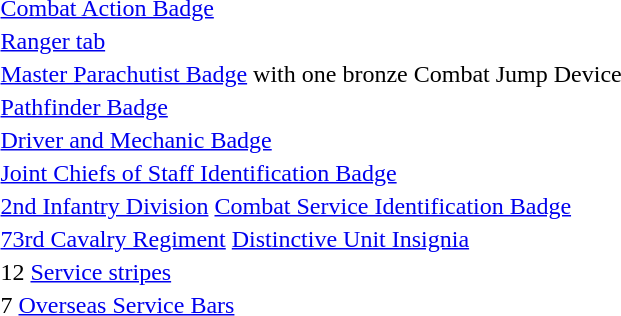<table>
<tr>
<td> <a href='#'>Combat Action Badge</a></td>
</tr>
<tr>
<td> <a href='#'>Ranger tab</a></td>
</tr>
<tr>
<td> <a href='#'>Master Parachutist Badge</a> with one bronze Combat Jump Device</td>
</tr>
<tr>
<td> <a href='#'>Pathfinder Badge</a></td>
</tr>
<tr>
<td> <a href='#'>Driver and Mechanic Badge</a></td>
</tr>
<tr>
<td> <a href='#'>Joint Chiefs of Staff Identification Badge</a></td>
</tr>
<tr>
<td> <a href='#'>2nd Infantry Division</a> <a href='#'>Combat Service Identification Badge</a></td>
</tr>
<tr>
<td> <a href='#'>73rd Cavalry Regiment</a> <a href='#'>Distinctive Unit Insignia</a></td>
</tr>
<tr>
<td> 12 <a href='#'>Service stripes</a></td>
</tr>
<tr>
<td> 7 <a href='#'>Overseas Service Bars</a></td>
</tr>
</table>
